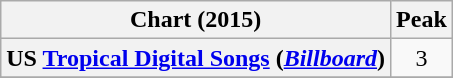<table class="wikitable plainrowheaders" style="text-align:center;">
<tr>
<th scope="col">Chart (2015)</th>
<th scope="col">Peak</th>
</tr>
<tr>
<th scope="row">US <a href='#'>Tropical Digital Songs</a> (<em><a href='#'>Billboard</a></em>)</th>
<td style="text-align:center;">3</td>
</tr>
<tr>
</tr>
</table>
